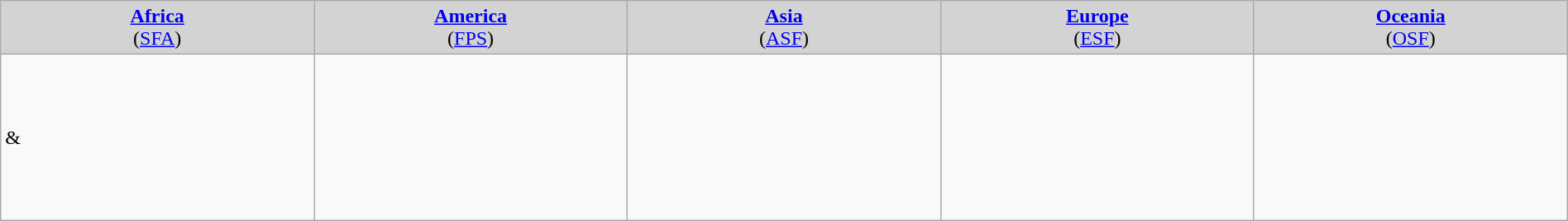<table class="wikitable" style="width:100%;">
<tr style="background:Lightgrey;">
<td style="width:12%; text-align:center;"><strong><a href='#'>Africa</a></strong><br>(<a href='#'>SFA</a>)</td>
<td style="width:12%; text-align:center;"><strong><a href='#'>America</a><br></strong>(<a href='#'>FPS</a>)</td>
<td style="width:12%; text-align:center;"><strong><a href='#'>Asia</a></strong><br>(<a href='#'>ASF</a>)</td>
<td style="width:12%; text-align:center;"><strong><a href='#'>Europe</a></strong><br>(<a href='#'>ESF</a>)</td>
<td style="width:12%; text-align:center;"><strong><a href='#'>Oceania</a></strong><br>(<a href='#'>OSF</a>)</td>
</tr>
<tr>
<td style="text-align:left;">  & <br></td>
<td style="text-align:left;"><br></td>
<td style="text-align:left;"><br><br><br></td>
<td style="text-align:left;"><br><br><br><br><br><br><br></td>
<td style="text-align:left;"></td>
</tr>
</table>
